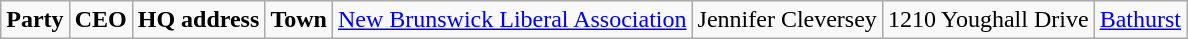<table class="wikitable">
<tr>
<td colspan="2" rowspan="1" style="text-align:left; vertical-align:top"><strong>Party</strong></td>
<td style="vertical-align:top"><strong>CEO</strong></td>
<td style="vertical-align:top"><strong>HQ address </strong></td>
<td style="vertical-align:top"><strong>Town</strong><br></td>
<td><a href='#'>New Brunswick Liberal Association</a></td>
<td>Jennifer Cleversey</td>
<td>1210 Youghall Drive</td>
<td><a href='#'>Bathurst</a></td>
</tr>
</table>
